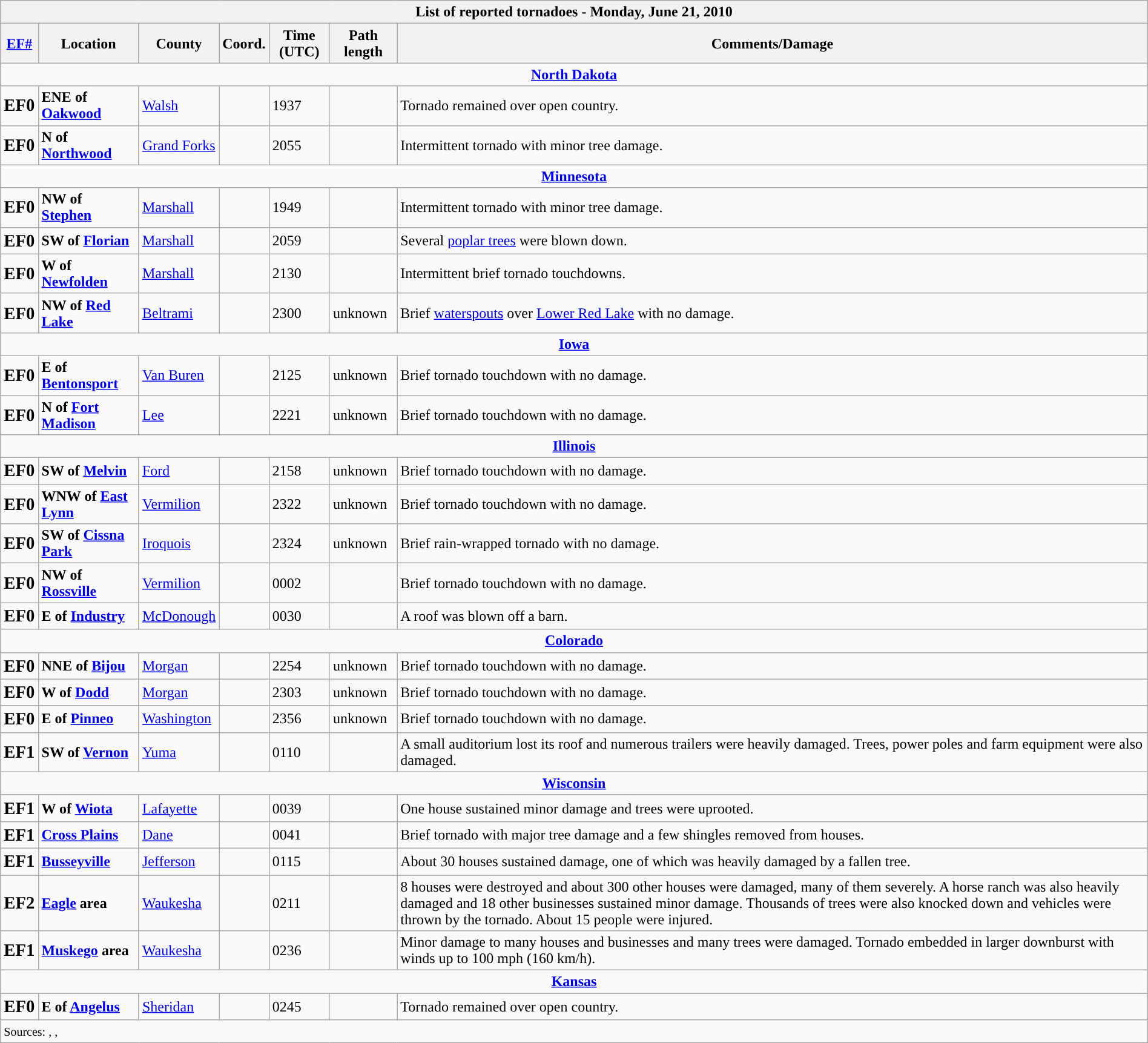<table class="wikitable collapsible" width="100%">
<tr>
<th colspan="7">List of reported tornadoes - Monday, June 21, 2010</th>
</tr>
<tr>
<th><a href='#'>EF#</a></th>
<th>Location</th>
<th>County</th>
<th>Coord.</th>
<th>Time (UTC)</th>
<th>Path length</th>
<th>Comments/Damage</th>
</tr>
<tr>
<td colspan="7" align=center><strong><a href='#'>North Dakota</a></strong></td>
</tr>
<tr>
<td><big><strong>EF0</strong></big></td>
<td><strong>ENE of <a href='#'>Oakwood</a></strong></td>
<td><a href='#'>Walsh</a></td>
<td></td>
<td>1937</td>
<td></td>
<td>Tornado remained over open country.</td>
</tr>
<tr>
<td><big><strong>EF0</strong></big></td>
<td><strong>N of <a href='#'>Northwood</a></strong></td>
<td><a href='#'>Grand Forks</a></td>
<td></td>
<td>2055</td>
<td></td>
<td>Intermittent tornado with minor tree damage.</td>
</tr>
<tr>
<td colspan="7" align=center><strong><a href='#'>Minnesota</a></strong></td>
</tr>
<tr>
<td><big><strong>EF0</strong></big></td>
<td><strong>NW of <a href='#'>Stephen</a></strong></td>
<td><a href='#'>Marshall</a></td>
<td></td>
<td>1949</td>
<td></td>
<td>Intermittent tornado with minor tree damage.</td>
</tr>
<tr>
<td><big><strong>EF0</strong></big></td>
<td><strong>SW of <a href='#'>Florian</a></strong></td>
<td><a href='#'>Marshall</a></td>
<td></td>
<td>2059</td>
<td></td>
<td>Several <a href='#'>poplar trees</a> were blown down.</td>
</tr>
<tr>
<td><big><strong>EF0</strong></big></td>
<td><strong>W of <a href='#'>Newfolden</a></strong></td>
<td><a href='#'>Marshall</a></td>
<td></td>
<td>2130</td>
<td></td>
<td>Intermittent brief tornado touchdowns.</td>
</tr>
<tr>
<td><big><strong>EF0</strong></big></td>
<td><strong>NW of <a href='#'>Red Lake</a></strong></td>
<td><a href='#'>Beltrami</a></td>
<td></td>
<td>2300</td>
<td>unknown</td>
<td>Brief <a href='#'>waterspouts</a> over <a href='#'>Lower Red Lake</a> with no damage.</td>
</tr>
<tr>
<td colspan="7" align=center><strong><a href='#'>Iowa</a></strong></td>
</tr>
<tr>
<td><big><strong>EF0</strong></big></td>
<td><strong>E of <a href='#'>Bentonsport</a></strong></td>
<td><a href='#'>Van Buren</a></td>
<td></td>
<td>2125</td>
<td>unknown</td>
<td>Brief tornado touchdown with no damage.</td>
</tr>
<tr>
<td><big><strong>EF0</strong></big></td>
<td><strong>N of <a href='#'>Fort Madison</a></strong></td>
<td><a href='#'>Lee</a></td>
<td></td>
<td>2221</td>
<td>unknown</td>
<td>Brief tornado touchdown with no damage.</td>
</tr>
<tr>
<td colspan="7" align=center><strong><a href='#'>Illinois</a></strong></td>
</tr>
<tr>
<td><big><strong>EF0</strong></big></td>
<td><strong>SW of <a href='#'>Melvin</a></strong></td>
<td><a href='#'>Ford</a></td>
<td></td>
<td>2158</td>
<td>unknown</td>
<td>Brief tornado touchdown with no damage.</td>
</tr>
<tr>
<td><big><strong>EF0</strong></big></td>
<td><strong>WNW of <a href='#'>East Lynn</a></strong></td>
<td><a href='#'>Vermilion</a></td>
<td></td>
<td>2322</td>
<td>unknown</td>
<td>Brief tornado touchdown with no damage.</td>
</tr>
<tr>
<td><big><strong>EF0</strong></big></td>
<td><strong>SW of <a href='#'>Cissna Park</a></strong></td>
<td><a href='#'>Iroquois</a></td>
<td></td>
<td>2324</td>
<td>unknown</td>
<td>Brief rain-wrapped tornado with no damage.</td>
</tr>
<tr>
<td><big><strong>EF0</strong></big></td>
<td><strong>NW of <a href='#'>Rossville</a></strong></td>
<td><a href='#'>Vermilion</a></td>
<td></td>
<td>0002</td>
<td></td>
<td>Brief tornado touchdown with no damage.</td>
</tr>
<tr>
<td><big><strong>EF0</strong></big></td>
<td><strong>E of <a href='#'>Industry</a></strong></td>
<td><a href='#'>McDonough</a></td>
<td></td>
<td>0030</td>
<td></td>
<td>A roof was blown off a barn.</td>
</tr>
<tr>
<td colspan="7" align=center><strong><a href='#'>Colorado</a></strong></td>
</tr>
<tr>
<td><big><strong>EF0</strong></big></td>
<td><strong>NNE of <a href='#'>Bijou</a></strong></td>
<td><a href='#'>Morgan</a></td>
<td></td>
<td>2254</td>
<td>unknown</td>
<td>Brief tornado touchdown with no damage.</td>
</tr>
<tr>
<td><big><strong>EF0</strong></big></td>
<td><strong>W of <a href='#'>Dodd</a></strong></td>
<td><a href='#'>Morgan</a></td>
<td></td>
<td>2303</td>
<td>unknown</td>
<td>Brief tornado touchdown with no damage.</td>
</tr>
<tr>
<td><big><strong>EF0</strong></big></td>
<td><strong>E of <a href='#'>Pinneo</a></strong></td>
<td><a href='#'>Washington</a></td>
<td></td>
<td>2356</td>
<td>unknown</td>
<td>Brief tornado touchdown with no damage.</td>
</tr>
<tr>
<td><big><strong>EF1</strong></big></td>
<td><strong>SW of <a href='#'>Vernon</a></strong></td>
<td><a href='#'>Yuma</a></td>
<td></td>
<td>0110</td>
<td></td>
<td>A small auditorium lost its roof and numerous trailers were heavily damaged. Trees, power poles and farm equipment were also damaged.</td>
</tr>
<tr>
<td colspan="7" align=center><strong><a href='#'>Wisconsin</a></strong></td>
</tr>
<tr>
<td><big><strong>EF1</strong></big></td>
<td><strong>W of <a href='#'>Wiota</a></strong></td>
<td><a href='#'>Lafayette</a></td>
<td></td>
<td>0039</td>
<td></td>
<td>One house sustained minor damage and trees were uprooted.</td>
</tr>
<tr>
<td><big><strong>EF1</strong></big></td>
<td><strong><a href='#'>Cross Plains</a></strong></td>
<td><a href='#'>Dane</a></td>
<td></td>
<td>0041</td>
<td></td>
<td>Brief tornado with major tree damage and a few shingles removed from houses.</td>
</tr>
<tr>
<td><big><strong>EF1</strong></big></td>
<td><strong><a href='#'>Busseyville</a></strong></td>
<td><a href='#'>Jefferson</a></td>
<td></td>
<td>0115</td>
<td></td>
<td>About 30 houses sustained damage, one of which was heavily damaged by a fallen tree.</td>
</tr>
<tr>
<td><big><strong>EF2</strong></big></td>
<td><strong><a href='#'>Eagle</a> area</strong></td>
<td><a href='#'>Waukesha</a></td>
<td></td>
<td>0211</td>
<td></td>
<td>8 houses were destroyed and about 300 other houses were damaged, many of them severely. A horse ranch was also heavily damaged and 18 other businesses sustained minor damage. Thousands of trees were also knocked down and vehicles were thrown by the tornado. About 15 people were injured.</td>
</tr>
<tr>
<td><big><strong>EF1</strong></big></td>
<td><strong><a href='#'>Muskego</a> area</strong></td>
<td><a href='#'>Waukesha</a></td>
<td></td>
<td>0236</td>
<td></td>
<td>Minor damage to many houses and businesses and many trees were damaged. Tornado embedded in larger downburst with winds up to 100 mph (160 km/h).</td>
</tr>
<tr>
<td colspan="7" align=center><strong><a href='#'>Kansas</a></strong></td>
</tr>
<tr>
<td><big><strong>EF0</strong></big></td>
<td><strong>E of <a href='#'>Angelus</a></strong></td>
<td><a href='#'>Sheridan</a></td>
<td></td>
<td>0245</td>
<td></td>
<td>Tornado remained over open country.</td>
</tr>
<tr>
<td colspan="7"><small>Sources: , , </small></td>
</tr>
</table>
